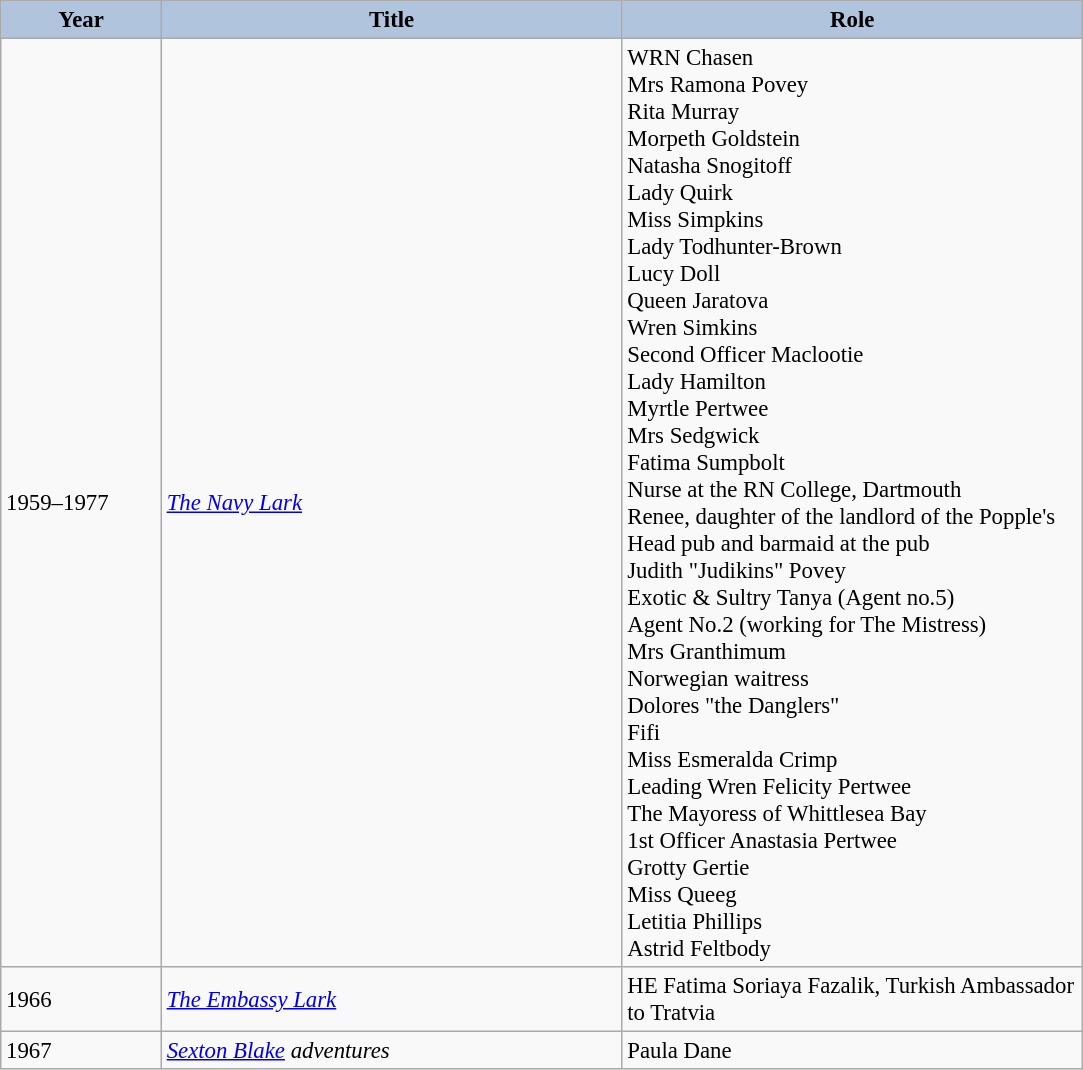<table class="wikitable" style="font-size: 95%;">
<tr>
<th style="background:#B0C4DE;" width="100">Year</th>
<th style="background:#B0C4DE;" width="300">Title</th>
<th style="background:#B0C4DE;" width="300">Role</th>
</tr>
<tr>
<td>1959–1977</td>
<td><em><a href='#'>The Navy Lark</a></em></td>
<td>WRN Chasen <br> Mrs Ramona Povey <br> Rita Murray <br> Morpeth Goldstein <br> Natasha Snogitoff <br> Lady Quirk <br> Miss Simpkins <br> Lady Todhunter-Brown <br> Lucy Doll <br> Queen Jaratova <br> Wren Simkins <br> Second Officer Maclootie <br> Lady Hamilton <br> Myrtle Pertwee <br> Mrs Sedgwick <br> Fatima Sumpbolt <br> Nurse at the RN College, Dartmouth <br> Renee, daughter of the landlord of the Popple's Head pub and barmaid at the pub <br> Judith "Judikins" Povey<br>Exotic & Sultry Tanya (Agent no.5)<br>Agent No.2 (working for The Mistress)<br>Mrs Granthimum<br>Norwegian waitress<br>Dolores "the Danglers"<br>Fifi<br>Miss Esmeralda Crimp<br>Leading Wren Felicity Pertwee<br>The Mayoress of Whittlesea Bay<br>1st Officer Anastasia Pertwee<br>Grotty Gertie<br>Miss Queeg<br>Letitia Phillips<br>Astrid Feltbody<br></td>
</tr>
<tr>
<td>1966</td>
<td><em><a href='#'>The Embassy Lark</a></em></td>
<td>HE Fatima Soriaya Fazalik, Turkish Ambassador to Tratvia</td>
</tr>
<tr>
<td>1967</td>
<td><em><a href='#'>Sexton Blake</a> adventures</em></td>
<td>Paula Dane</td>
</tr>
</table>
